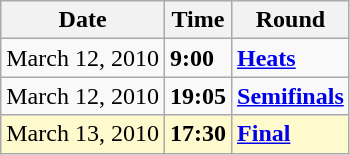<table class="wikitable">
<tr>
<th>Date</th>
<th>Time</th>
<th>Round</th>
</tr>
<tr>
<td>March 12, 2010</td>
<td><strong>9:00</strong></td>
<td><strong><a href='#'>Heats</a></strong></td>
</tr>
<tr>
<td>March 12, 2010</td>
<td><strong>19:05</strong></td>
<td><strong><a href='#'>Semifinals</a></strong></td>
</tr>
<tr style=background:lemonchiffon>
<td>March 13, 2010</td>
<td><strong>17:30</strong></td>
<td><strong><a href='#'>Final</a></strong></td>
</tr>
</table>
